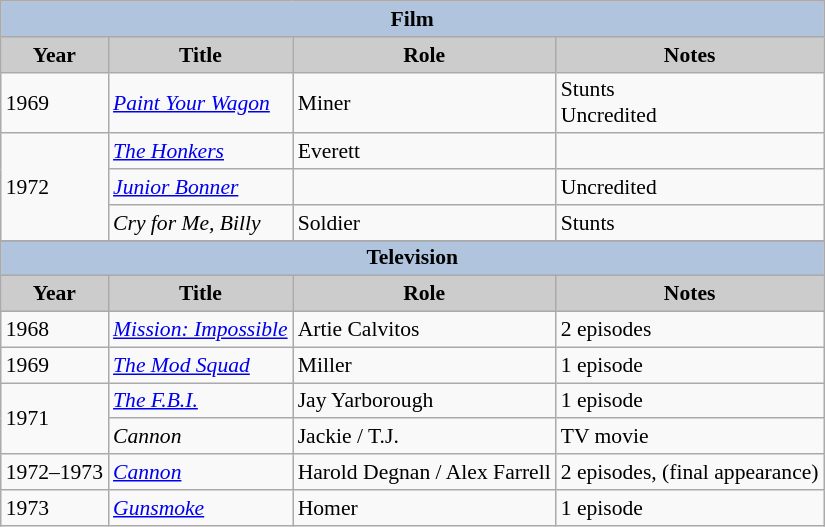<table class="wikitable" style="font-size:90%;">
<tr>
<th colspan=4 style="background:#B0C4DE;">Film</th>
</tr>
<tr align="center">
<th style="background: #CCCCCC;">Year</th>
<th style="background: #CCCCCC;">Title</th>
<th style="background: #CCCCCC;">Role</th>
<th style="background: #CCCCCC;">Notes</th>
</tr>
<tr>
<td>1969</td>
<td><em><a href='#'>Paint Your Wagon</a></em></td>
<td>Miner</td>
<td>Stunts<br>Uncredited</td>
</tr>
<tr>
<td rowspan=3>1972</td>
<td><em><a href='#'>The Honkers</a></em></td>
<td>Everett</td>
<td></td>
</tr>
<tr>
<td><em><a href='#'>Junior Bonner</a></em></td>
<td></td>
<td>Uncredited</td>
</tr>
<tr>
<td><em>Cry for Me, Billy</em></td>
<td>Soldier</td>
<td>Stunts</td>
</tr>
<tr>
</tr>
<tr align="center">
<th colspan=4 style="background:#B0C4DE;">Television</th>
</tr>
<tr align="center">
<th style="background: #CCCCCC;">Year</th>
<th style="background: #CCCCCC;">Title</th>
<th style="background: #CCCCCC;">Role</th>
<th style="background: #CCCCCC;">Notes</th>
</tr>
<tr>
<td>1968</td>
<td><em><a href='#'>Mission: Impossible</a></em></td>
<td>Artie Calvitos</td>
<td>2 episodes</td>
</tr>
<tr>
<td>1969</td>
<td><em><a href='#'>The Mod Squad</a></em></td>
<td>Miller</td>
<td>1 episode</td>
</tr>
<tr>
<td rowspan=2>1971</td>
<td><em><a href='#'>The F.B.I.</a></em></td>
<td>Jay Yarborough</td>
<td>1 episode</td>
</tr>
<tr>
<td><em>Cannon</em></td>
<td>Jackie / T.J.</td>
<td>TV movie</td>
</tr>
<tr>
<td>1972–1973</td>
<td><em><a href='#'>Cannon</a></em></td>
<td>Harold Degnan / Alex Farrell</td>
<td>2 episodes, (final appearance)</td>
</tr>
<tr>
<td>1973</td>
<td><em><a href='#'>Gunsmoke</a></em></td>
<td>Homer</td>
<td>1 episode</td>
</tr>
</table>
